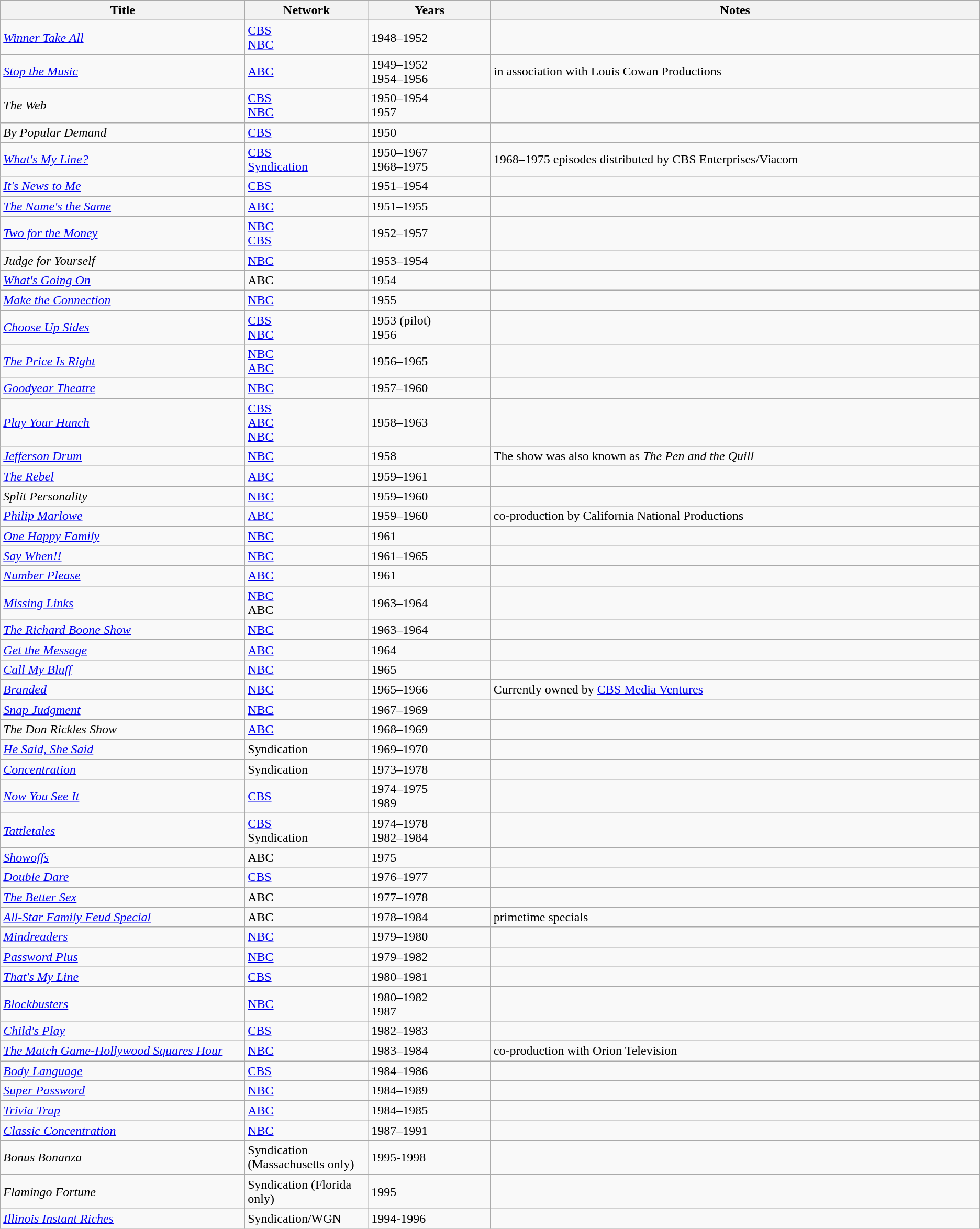<table class="wikitable sortable" style="width: auto; style="width:80%;" table-layout: fixed;" |>
<tr>
<th style="width:20%;">Title</th>
<th style="width:10%;">Network</th>
<th style="width:10%;">Years</th>
<th style="width:40%;" class="unsortable">Notes</th>
</tr>
<tr>
<td><em><a href='#'>Winner Take All</a></em></td>
<td><a href='#'>CBS</a><br><a href='#'>NBC</a></td>
<td>1948–1952</td>
<td></td>
</tr>
<tr>
<td><em><a href='#'>Stop the Music</a></em></td>
<td><a href='#'>ABC</a></td>
<td>1949–1952<br>1954–1956</td>
<td>in association with Louis Cowan Productions</td>
</tr>
<tr>
<td><em>The Web</em></td>
<td><a href='#'>CBS</a><br><a href='#'>NBC</a></td>
<td>1950–1954<br>1957</td>
<td></td>
</tr>
<tr>
<td><em>By Popular Demand</em></td>
<td><a href='#'>CBS</a></td>
<td>1950</td>
<td></td>
</tr>
<tr>
<td><em><a href='#'>What's My Line?</a></em></td>
<td><a href='#'>CBS</a><br><a href='#'>Syndication</a></td>
<td>1950–1967<br>1968–1975</td>
<td>1968–1975 episodes distributed by CBS Enterprises/Viacom</td>
</tr>
<tr>
<td><em><a href='#'>It's News to Me</a></em></td>
<td><a href='#'>CBS</a></td>
<td>1951–1954</td>
<td></td>
</tr>
<tr>
<td><em><a href='#'>The Name's the Same</a></em></td>
<td><a href='#'>ABC</a></td>
<td>1951–1955</td>
<td></td>
</tr>
<tr>
<td><em><a href='#'>Two for the Money</a></em></td>
<td><a href='#'>NBC</a><br><a href='#'>CBS</a></td>
<td>1952–1957</td>
<td></td>
</tr>
<tr>
<td><em>Judge for Yourself</em></td>
<td><a href='#'>NBC</a></td>
<td>1953–1954</td>
<td></td>
</tr>
<tr>
<td><em><a href='#'>What's Going On</a></em></td>
<td>ABC</td>
<td>1954</td>
<td></td>
</tr>
<tr>
<td><em><a href='#'>Make the Connection</a></em></td>
<td><a href='#'>NBC</a></td>
<td>1955</td>
<td></td>
</tr>
<tr>
<td><em><a href='#'>Choose Up Sides</a></em></td>
<td><a href='#'>CBS</a><br><a href='#'>NBC</a></td>
<td>1953 (pilot)<br>1956</td>
<td></td>
</tr>
<tr>
<td><em><a href='#'>The Price Is Right</a></em></td>
<td><a href='#'>NBC</a><br><a href='#'>ABC</a></td>
<td>1956–1965</td>
<td></td>
</tr>
<tr>
<td><em><a href='#'>Goodyear Theatre</a></em></td>
<td><a href='#'>NBC</a></td>
<td>1957–1960</td>
<td></td>
</tr>
<tr>
<td><em><a href='#'>Play Your Hunch</a></em></td>
<td><a href='#'>CBS</a><br><a href='#'>ABC</a><br><a href='#'>NBC</a></td>
<td>1958–1963</td>
<td></td>
</tr>
<tr>
<td><em><a href='#'>Jefferson Drum</a></em></td>
<td><a href='#'>NBC</a></td>
<td>1958</td>
<td>The show was also known as <em>The Pen and the Quill</em></td>
</tr>
<tr>
<td><em><a href='#'>The Rebel</a></em></td>
<td><a href='#'>ABC</a></td>
<td>1959–1961</td>
<td></td>
</tr>
<tr>
<td><em>Split Personality</em></td>
<td><a href='#'>NBC</a></td>
<td>1959–1960</td>
<td></td>
</tr>
<tr>
<td><em><a href='#'>Philip Marlowe</a></em></td>
<td><a href='#'>ABC</a></td>
<td>1959–1960</td>
<td>co-production by California National Productions</td>
</tr>
<tr>
<td><em><a href='#'>One Happy Family</a></em></td>
<td><a href='#'>NBC</a></td>
<td>1961</td>
<td></td>
</tr>
<tr>
<td><em><a href='#'>Say When!!</a></em></td>
<td><a href='#'>NBC</a></td>
<td>1961–1965</td>
<td></td>
</tr>
<tr>
<td><em><a href='#'>Number Please</a></em></td>
<td><a href='#'>ABC</a></td>
<td>1961</td>
<td></td>
</tr>
<tr>
<td><em><a href='#'>Missing Links</a></em></td>
<td><a href='#'>NBC</a><br>ABC</td>
<td>1963–1964</td>
<td></td>
</tr>
<tr>
<td><em><a href='#'>The Richard Boone Show</a></em></td>
<td><a href='#'>NBC</a></td>
<td>1963–1964</td>
<td></td>
</tr>
<tr>
<td><em><a href='#'>Get the Message</a></em></td>
<td><a href='#'>ABC</a></td>
<td>1964</td>
<td></td>
</tr>
<tr>
<td><em><a href='#'>Call My Bluff</a></em></td>
<td><a href='#'>NBC</a></td>
<td>1965</td>
<td></td>
</tr>
<tr>
<td><em><a href='#'>Branded</a></em></td>
<td><a href='#'>NBC</a></td>
<td>1965–1966</td>
<td>Currently owned by <a href='#'>CBS Media Ventures</a></td>
</tr>
<tr>
<td><em><a href='#'>Snap Judgment</a></em></td>
<td><a href='#'>NBC</a></td>
<td>1967–1969</td>
<td></td>
</tr>
<tr>
<td><em>The Don Rickles Show</em></td>
<td><a href='#'>ABC</a></td>
<td>1968–1969</td>
<td></td>
</tr>
<tr>
<td><em><a href='#'>He Said, She Said</a></em></td>
<td>Syndication</td>
<td>1969–1970</td>
<td></td>
</tr>
<tr>
<td><em><a href='#'>Concentration</a></em></td>
<td>Syndication</td>
<td>1973–1978</td>
<td></td>
</tr>
<tr>
<td><em><a href='#'>Now You See It</a></em></td>
<td><a href='#'>CBS</a></td>
<td>1974–1975<br>1989</td>
<td></td>
</tr>
<tr>
<td><em><a href='#'>Tattletales</a></em></td>
<td><a href='#'>CBS</a><br>Syndication</td>
<td>1974–1978<br>1982–1984</td>
<td></td>
</tr>
<tr>
<td><em><a href='#'>Showoffs</a></em></td>
<td>ABC</td>
<td>1975</td>
<td></td>
</tr>
<tr>
<td><em><a href='#'>Double Dare</a></em></td>
<td><a href='#'>CBS</a></td>
<td>1976–1977</td>
<td></td>
</tr>
<tr>
<td><em><a href='#'>The Better Sex</a></em></td>
<td>ABC</td>
<td>1977–1978</td>
<td></td>
</tr>
<tr>
<td><em><a href='#'>All-Star Family Feud Special</a></em></td>
<td>ABC</td>
<td>1978–1984</td>
<td>primetime specials</td>
</tr>
<tr>
<td><em><a href='#'>Mindreaders</a></em></td>
<td><a href='#'>NBC</a></td>
<td>1979–1980</td>
<td></td>
</tr>
<tr>
<td><em><a href='#'>Password Plus</a></em></td>
<td><a href='#'>NBC</a></td>
<td>1979–1982</td>
<td></td>
</tr>
<tr>
<td><em><a href='#'>That's My Line</a></em></td>
<td><a href='#'>CBS</a></td>
<td>1980–1981</td>
<td></td>
</tr>
<tr>
<td><em><a href='#'>Blockbusters</a></em></td>
<td><a href='#'>NBC</a></td>
<td>1980–1982<br>1987</td>
<td></td>
</tr>
<tr>
<td><em><a href='#'>Child's Play</a></em></td>
<td><a href='#'>CBS</a></td>
<td>1982–1983</td>
<td></td>
</tr>
<tr>
<td><em><a href='#'>The Match Game-Hollywood Squares Hour</a></em></td>
<td><a href='#'>NBC</a></td>
<td>1983–1984</td>
<td>co-production with Orion Television</td>
</tr>
<tr>
<td><em><a href='#'>Body Language</a></em></td>
<td><a href='#'>CBS</a></td>
<td>1984–1986</td>
<td></td>
</tr>
<tr>
<td><em><a href='#'>Super Password</a></em></td>
<td><a href='#'>NBC</a></td>
<td>1984–1989</td>
<td></td>
</tr>
<tr>
<td><em><a href='#'>Trivia Trap</a></em></td>
<td><a href='#'>ABC</a></td>
<td>1984–1985</td>
<td></td>
</tr>
<tr>
<td><em><a href='#'>Classic Concentration</a></em></td>
<td><a href='#'>NBC</a></td>
<td>1987–1991</td>
<td></td>
</tr>
<tr>
<td><em>Bonus Bonanza</em></td>
<td>Syndication (Massachusetts only)</td>
<td>1995-1998</td>
<td></td>
</tr>
<tr>
<td><em>Flamingo Fortune</em></td>
<td>Syndication (Florida only)</td>
<td>1995</td>
<td></td>
</tr>
<tr>
<td><em><a href='#'>Illinois Instant Riches</a></em></td>
<td>Syndication/WGN</td>
<td>1994-1996</td>
<td></td>
</tr>
</table>
